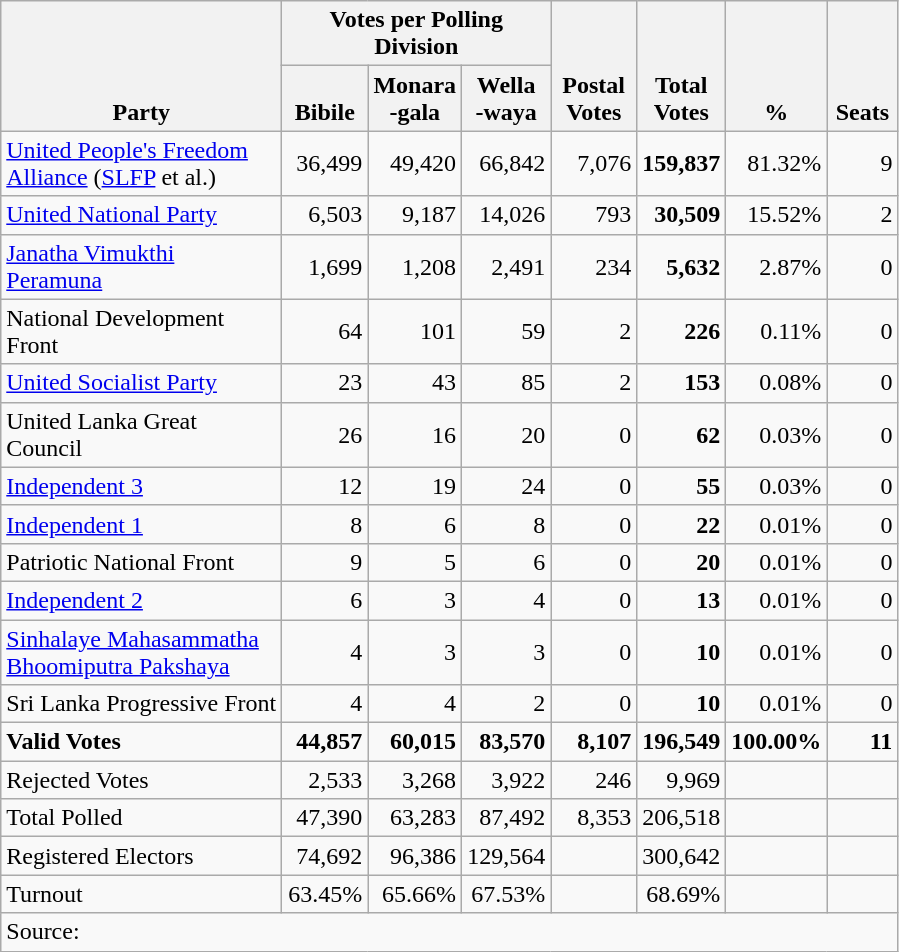<table class="wikitable" border="1" style="text-align:right;">
<tr>
<th align=left valign=bottom rowspan=2 width="180">Party</th>
<th colspan=3>Votes per Polling Division</th>
<th align=center valign=bottom rowspan=2 width="50">Postal<br>Votes</th>
<th align=center valign=bottom rowspan=2 width="50">Total Votes</th>
<th align=center valign=bottom rowspan=2 width="50">%</th>
<th align=center valign=bottom rowspan=2 width="40">Seats</th>
</tr>
<tr>
<th align=center valign=bottom width="50">Bibile</th>
<th align=center valign=bottom width="50">Monara<br>-gala</th>
<th align=center valign=bottom width="50">Wella<br>-waya</th>
</tr>
<tr>
<td align=left><a href='#'>United People's Freedom Alliance</a> (<a href='#'>SLFP</a> et al.)</td>
<td>36,499</td>
<td>49,420</td>
<td>66,842</td>
<td>7,076</td>
<td><strong>159,837</strong></td>
<td>81.32%</td>
<td>9</td>
</tr>
<tr>
<td align=left><a href='#'>United National Party</a></td>
<td>6,503</td>
<td>9,187</td>
<td>14,026</td>
<td>793</td>
<td><strong>30,509</strong></td>
<td>15.52%</td>
<td>2</td>
</tr>
<tr>
<td align=left><a href='#'>Janatha Vimukthi Peramuna</a></td>
<td>1,699</td>
<td>1,208</td>
<td>2,491</td>
<td>234</td>
<td><strong>5,632</strong></td>
<td>2.87%</td>
<td>0</td>
</tr>
<tr>
<td align=left>National Development Front</td>
<td>64</td>
<td>101</td>
<td>59</td>
<td>2</td>
<td><strong>226</strong></td>
<td>0.11%</td>
<td>0</td>
</tr>
<tr>
<td align=left><a href='#'>United Socialist Party</a></td>
<td>23</td>
<td>43</td>
<td>85</td>
<td>2</td>
<td><strong>153</strong></td>
<td>0.08%</td>
<td>0</td>
</tr>
<tr>
<td align=left>United Lanka Great Council</td>
<td>26</td>
<td>16</td>
<td>20</td>
<td>0</td>
<td><strong>62</strong></td>
<td>0.03%</td>
<td>0</td>
</tr>
<tr>
<td align=left><a href='#'>Independent 3</a></td>
<td>12</td>
<td>19</td>
<td>24</td>
<td>0</td>
<td><strong>55</strong></td>
<td>0.03%</td>
<td>0</td>
</tr>
<tr>
<td align=left><a href='#'>Independent 1</a></td>
<td>8</td>
<td>6</td>
<td>8</td>
<td>0</td>
<td><strong>22</strong></td>
<td>0.01%</td>
<td>0</td>
</tr>
<tr>
<td align=left>Patriotic National Front</td>
<td>9</td>
<td>5</td>
<td>6</td>
<td>0</td>
<td><strong>20</strong></td>
<td>0.01%</td>
<td>0</td>
</tr>
<tr>
<td align=left><a href='#'>Independent 2</a></td>
<td>6</td>
<td>3</td>
<td>4</td>
<td>0</td>
<td><strong>13</strong></td>
<td>0.01%</td>
<td>0</td>
</tr>
<tr>
<td align=left><a href='#'>Sinhalaye Mahasammatha Bhoomiputra Pakshaya</a></td>
<td>4</td>
<td>3</td>
<td>3</td>
<td>0</td>
<td><strong>10</strong></td>
<td>0.01%</td>
<td>0</td>
</tr>
<tr>
<td align=left>Sri Lanka Progressive Front</td>
<td>4</td>
<td>4</td>
<td>2</td>
<td>0</td>
<td><strong>10</strong></td>
<td>0.01%</td>
<td>0</td>
</tr>
<tr>
<td align=left><strong>Valid Votes</strong></td>
<td><strong>44,857</strong></td>
<td><strong>60,015</strong></td>
<td><strong>83,570</strong></td>
<td><strong>8,107</strong></td>
<td><strong>196,549</strong></td>
<td><strong>100.00%</strong></td>
<td><strong>11</strong></td>
</tr>
<tr>
<td align=left>Rejected Votes</td>
<td>2,533</td>
<td>3,268</td>
<td>3,922</td>
<td>246</td>
<td>9,969</td>
<td></td>
<td></td>
</tr>
<tr>
<td align=left>Total Polled</td>
<td>47,390</td>
<td>63,283</td>
<td>87,492</td>
<td>8,353</td>
<td>206,518</td>
<td></td>
<td></td>
</tr>
<tr>
<td align=left>Registered Electors</td>
<td>74,692</td>
<td>96,386</td>
<td>129,564</td>
<td></td>
<td>300,642</td>
<td></td>
<td></td>
</tr>
<tr>
<td align=left>Turnout</td>
<td>63.45%</td>
<td>65.66%</td>
<td>67.53%</td>
<td></td>
<td>68.69%</td>
<td></td>
<td></td>
</tr>
<tr>
<td align=left colspan=9>Source:</td>
</tr>
</table>
